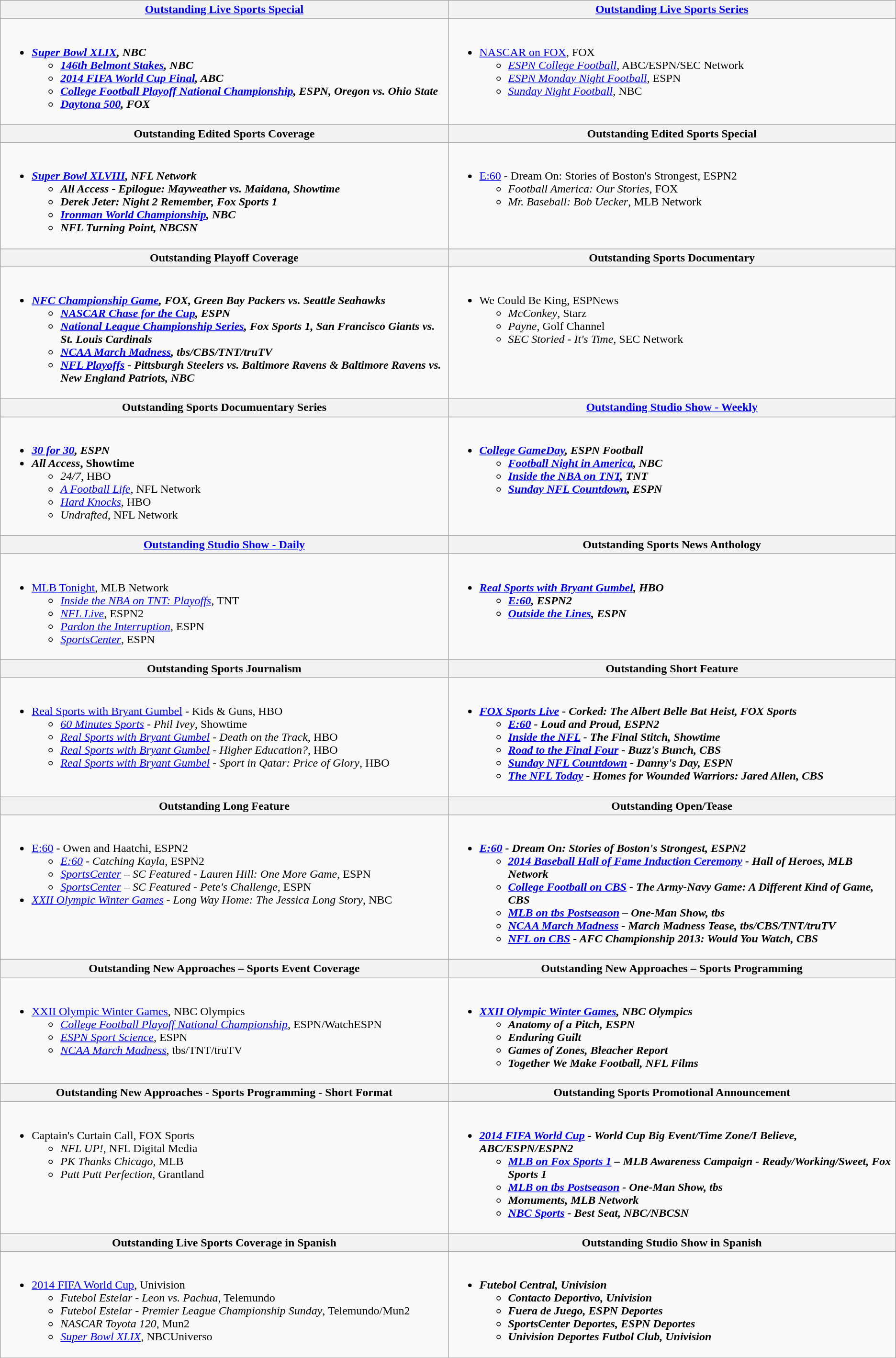<table class=wikitable>
<tr>
<th style="width:50%"><a href='#'>Outstanding Live Sports Special</a></th>
<th style="width:50%"><a href='#'>Outstanding Live Sports Series</a></th>
</tr>
<tr>
<td valign="top"><br><ul><li><strong><em><a href='#'>Super Bowl XLIX</a><em>, NBC<strong><ul><li></em><a href='#'>146th Belmont Stakes</a><em>, NBC</li><li></em><a href='#'>2014 FIFA World Cup Final</a><em>, ABC</li><li></em><a href='#'>College Football Playoff National Championship</a><em>, ESPN, Oregon vs. Ohio State</li><li></em><a href='#'>Daytona 500</a><em>, FOX</li></ul></li></ul></td>
<td valign="top"><br><ul><li></em></strong><a href='#'>NASCAR on FOX</a></em>, FOX</strong><ul><li><em><a href='#'>ESPN College Football</a></em>, ABC/ESPN/SEC Network</li><li><em><a href='#'>ESPN Monday Night Football</a></em>, ESPN</li><li><em><a href='#'>Sunday Night Football</a></em>, NBC</li></ul></li></ul></td>
</tr>
<tr>
<th style="width:50%">Outstanding Edited Sports Coverage</th>
<th style="width:50%">Outstanding Edited Sports Special</th>
</tr>
<tr>
<td valign="top"><br><ul><li><strong><em><a href='#'>Super Bowl XLVIII</a><em>, NFL Network<strong><ul><li></em>All Access - Epilogue: Mayweather vs. Maidana<em>, Showtime</li><li></em>Derek Jeter: Night 2 Remember<em>, Fox Sports 1</li><li></em><a href='#'>Ironman World Championship</a><em>, NBC</li><li></em>NFL Turning Point<em>, NBCSN</li></ul></li></ul></td>
<td valign="top"><br><ul><li></em></strong><a href='#'>E:60</a> - Dream On: Stories of Boston's Strongest</em>, ESPN2</strong><ul><li><em>Football America: Our Stories</em>, FOX</li><li><em>Mr. Baseball: Bob Uecker</em>, MLB Network</li></ul></li></ul></td>
</tr>
<tr>
<th style="width:50%">Outstanding Playoff Coverage</th>
<th style="width:50%">Outstanding Sports Documentary</th>
</tr>
<tr>
<td valign="top"><br><ul><li><strong><em><a href='#'>NFC Championship Game</a><em>, FOX, Green Bay Packers vs. Seattle Seahawks<strong><ul><li></em><a href='#'>NASCAR Chase for the Cup</a><em>, ESPN</li><li></em><a href='#'>National League Championship Series</a><em>, Fox Sports 1, San Francisco Giants vs. St. Louis Cardinals</li><li></em><a href='#'>NCAA March Madness</a><em>, tbs/CBS/TNT/truTV</li><li></em><a href='#'>NFL Playoffs</a> - Pittsburgh Steelers vs. Baltimore Ravens & Baltimore Ravens vs. New England Patriots<em>, NBC</li></ul></li></ul></td>
<td valign="top"><br><ul><li></em></strong>We Could Be King</em>, ESPNews</strong><ul><li><em>McConkey</em>, Starz</li><li><em>Payne</em>, Golf Channel</li><li><em>SEC Storied - It's Time</em>, SEC Network</li></ul></li></ul></td>
</tr>
<tr>
<th style="width:50%">Outstanding Sports Documuentary Series</th>
<th style="width:50%"><a href='#'>Outstanding Studio Show - Weekly</a></th>
</tr>
<tr>
<td valign="top"><br><ul><li><strong><em><a href='#'>30 for 30</a><em>, ESPN<strong></li><li></em></strong>All Access</em>, Showtime</strong><ul><li><em>24/7</em>, HBO</li><li><em><a href='#'>A Football Life</a></em>, NFL Network</li><li><em><a href='#'>Hard Knocks</a></em>, HBO</li><li><em>Undrafted</em>, NFL Network</li></ul></li></ul></td>
<td valign="top"><br><ul><li><strong><em><a href='#'>College GameDay</a><em>, ESPN Football<strong><ul><li></em><a href='#'>Football Night in America</a><em>, NBC</li><li></em><a href='#'>Inside the NBA on TNT</a><em>, TNT</li><li></em><a href='#'>Sunday NFL Countdown</a><em>, ESPN</li></ul></li></ul></td>
</tr>
<tr>
<th style="width:50%"><a href='#'>Outstanding Studio Show - Daily</a></th>
<th style="width:50%">Outstanding Sports News Anthology</th>
</tr>
<tr>
<td valign="top"><br><ul><li></em></strong><a href='#'>MLB Tonight</a></em>, MLB Network</strong><ul><li><em><a href='#'>Inside the NBA on TNT: Playoffs</a></em>, TNT</li><li><em><a href='#'>NFL Live</a></em>, ESPN2</li><li><em><a href='#'>Pardon the Interruption</a></em>, ESPN</li><li><em><a href='#'>SportsCenter</a></em>, ESPN</li></ul></li></ul></td>
<td valign="top"><br><ul><li><strong><em><a href='#'>Real Sports with Bryant Gumbel</a><em>, HBO<strong><ul><li></em><a href='#'>E:60</a><em>, ESPN2</li><li></em><a href='#'>Outside the Lines</a><em>, ESPN</li></ul></li></ul></td>
</tr>
<tr>
<th style="width:50%">Outstanding Sports Journalism</th>
<th style="width:50%">Outstanding Short Feature</th>
</tr>
<tr>
<td valign="top"><br><ul><li></em></strong><a href='#'>Real Sports with Bryant Gumbel</a> - Kids & Guns</em>, HBO</strong><ul><li><em><a href='#'>60 Minutes Sports</a> - Phil Ivey</em>, Showtime</li><li><em><a href='#'>Real Sports with Bryant Gumbel</a> - Death on the Track</em>, HBO</li><li><em><a href='#'>Real Sports with Bryant Gumbel</a> - Higher Education?</em>, HBO</li><li><em><a href='#'>Real Sports with Bryant Gumbel</a> - Sport in Qatar: Price of Glory</em>, HBO</li></ul></li></ul></td>
<td valign="top"><br><ul><li><strong><em><a href='#'>FOX Sports Live</a> - Corked: The Albert Belle Bat Heist<em>, FOX Sports<strong><ul><li></em><a href='#'>E:60</a> - Loud and Proud<em>, ESPN2</li><li></em><a href='#'>Inside the NFL</a> - The Final Stitch<em>, Showtime</li><li></em><a href='#'>Road to the Final Four</a> - Buzz's Bunch<em>, CBS</li><li></em><a href='#'>Sunday NFL Countdown</a> - Danny's Day<em>, ESPN</li><li></em><a href='#'>The NFL Today</a> - Homes for Wounded Warriors: Jared Allen<em>, CBS</li></ul></li></ul></td>
</tr>
<tr>
<th style="width:50%">Outstanding Long Feature</th>
<th style="width:50%">Outstanding Open/Tease</th>
</tr>
<tr>
<td valign="top"><br><ul><li></em></strong><a href='#'>E:60</a> - Owen and Haatchi</em>, ESPN2</strong><ul><li><em><a href='#'>E:60</a> - Catching Kayla</em>, ESPN2</li><li><em><a href='#'>SportsCenter</a> – SC Featured - Lauren Hill: One More Game</em>, ESPN</li><li><em><a href='#'>SportsCenter</a> – SC Featured - Pete's Challenge</em>, ESPN</li></ul></li><li><em><a href='#'>XXII Olympic Winter Games</a> - Long Way Home: The Jessica Long Story</em>, NBC</li></ul></td>
<td valign="top"><br><ul><li><strong><em><a href='#'>E:60</a> - Dream On: Stories of Boston's Strongest<em>, ESPN2<strong><ul><li></em><a href='#'>2014 Baseball Hall of Fame Induction Ceremony</a> - Hall of Heroes<em>, MLB Network</li><li></em><a href='#'>College Football on CBS</a> - The Army-Navy Game: A Different Kind of Game<em>, CBS</li><li></em><a href='#'>MLB on tbs Postseason</a> – One-Man Show<em>, tbs</li><li></em><a href='#'>NCAA March Madness</a> - March Madness Tease<em>, tbs/CBS/TNT/truTV</li><li></em><a href='#'>NFL on CBS</a> - AFC Championship 2013: Would You Watch<em>, CBS</li></ul></li></ul></td>
</tr>
<tr>
<th style="width:50%">Outstanding New Approaches – Sports Event Coverage</th>
<th style="width:50%">Outstanding New Approaches – Sports Programming</th>
</tr>
<tr>
<td valign="top"><br><ul><li></em></strong><a href='#'>XXII Olympic Winter Games</a></em>, NBC Olympics</strong><ul><li><em><a href='#'>College Football Playoff National Championship</a></em>, ESPN/WatchESPN</li><li><em><a href='#'>ESPN Sport Science</a></em>, ESPN</li><li><em><a href='#'>NCAA March Madness</a></em>, tbs/TNT/truTV</li></ul></li></ul></td>
<td valign="top"><br><ul><li><strong><em><a href='#'>XXII Olympic Winter Games</a><em>, NBC Olympics<strong><ul><li></em>Anatomy of a Pitch<em>, ESPN</li><li></em>Enduring Guilt<em></li><li></em>Games of Zones<em>, Bleacher Report</li><li></em>Together We Make Football<em>, NFL Films</li></ul></li></ul></td>
</tr>
<tr>
<th style="width:50%">Outstanding New Approaches - Sports Programming - Short Format</th>
<th style="width:50%">Outstanding Sports Promotional Announcement</th>
</tr>
<tr>
<td valign="top"><br><ul><li></em></strong>Captain's Curtain Call</em>, FOX Sports</strong><ul><li><em>NFL UP!</em>, NFL Digital Media</li><li><em>PK Thanks Chicago</em>, MLB</li><li><em>Putt Putt Perfection</em>, Grantland</li></ul></li></ul></td>
<td valign="top"><br><ul><li><strong><em><a href='#'>2014 FIFA World Cup</a> - World Cup Big Event/Time Zone/I Believe<em>, ABC/ESPN/ESPN2<strong><ul><li></em><a href='#'>MLB on Fox Sports 1</a> – MLB Awareness Campaign - Ready/Working/Sweet<em>, Fox Sports 1</li><li></em><a href='#'>MLB on tbs Postseason</a> - One-Man Show<em>, tbs</li><li></em>Monuments<em>, MLB Network</li><li></em><a href='#'>NBC Sports</a> - Best Seat<em>, NBC/NBCSN</li></ul></li></ul></td>
</tr>
<tr>
<th style="width:50%">Outstanding Live Sports Coverage in Spanish</th>
<th style="width:50%">Outstanding Studio Show in Spanish</th>
</tr>
<tr>
<td valign="top"><br><ul><li></em></strong><a href='#'>2014 FIFA World Cup</a></em>, Univision</strong><ul><li><em>Futebol Estelar - Leon vs. Pachua</em>, Telemundo</li><li><em>Futebol Estelar - Premier League Championship Sunday</em>, Telemundo/Mun2</li><li><em>NASCAR Toyota 120</em>, Mun2</li><li><em><a href='#'>Super Bowl XLIX</a></em>, NBCUniverso</li></ul></li></ul></td>
<td valign="top"><br><ul><li><strong><em>Futebol Central<em>, Univision<strong><ul><li></em>Contacto Deportivo<em>, Univision</li><li></em>Fuera de Juego<em>, ESPN Deportes</li><li></em>SportsCenter Deportes<em>, ESPN Deportes</li><li></em>Univision Deportes Futbol Club<em>, Univision</li></ul></li></ul></td>
</tr>
</table>
